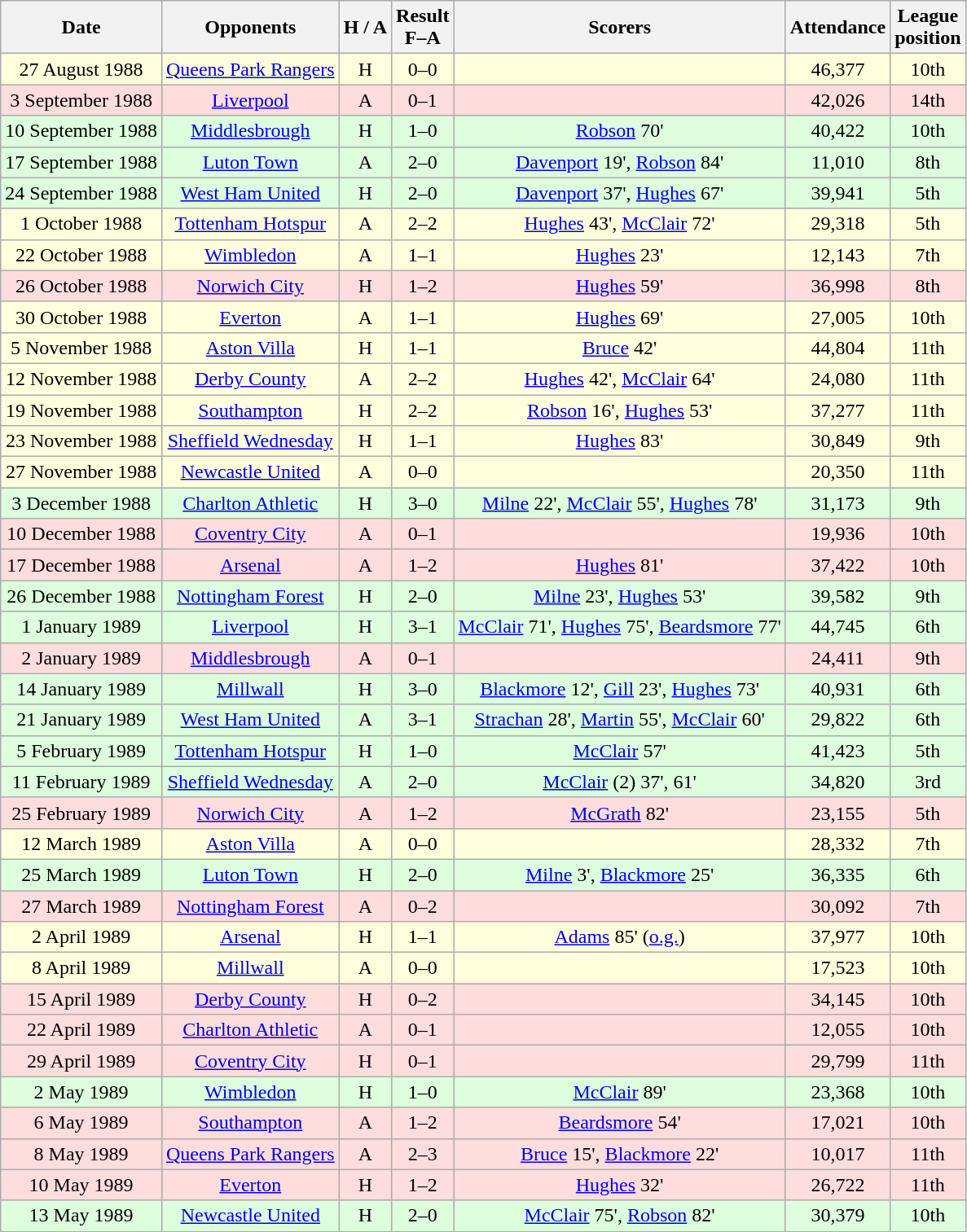<table class="wikitable" style="text-align:center">
<tr>
<th>Date</th>
<th>Opponents</th>
<th>H / A</th>
<th>Result<br>F–A</th>
<th>Scorers</th>
<th>Attendance</th>
<th>League<br>position</th>
</tr>
<tr bgcolor="#ffffdd">
<td>27 August 1988</td>
<td><a href='#'>Queens Park Rangers</a></td>
<td>H</td>
<td>0–0</td>
<td></td>
<td>46,377</td>
<td>10th</td>
</tr>
<tr bgcolor="#ffdddd">
<td>3 September 1988</td>
<td><a href='#'>Liverpool</a></td>
<td>A</td>
<td>0–1</td>
<td></td>
<td>42,026</td>
<td>14th</td>
</tr>
<tr bgcolor="#ddffdd">
<td>10 September 1988</td>
<td><a href='#'>Middlesbrough</a></td>
<td>H</td>
<td>1–0</td>
<td><a href='#'>Robson</a> 70'</td>
<td>40,422</td>
<td>10th</td>
</tr>
<tr bgcolor="#ddffdd">
<td>17 September 1988</td>
<td><a href='#'>Luton Town</a></td>
<td>A</td>
<td>2–0</td>
<td><a href='#'>Davenport</a> 19', <a href='#'>Robson</a> 84'</td>
<td>11,010</td>
<td>8th</td>
</tr>
<tr bgcolor="#ddffdd">
<td>24 September 1988</td>
<td><a href='#'>West Ham United</a></td>
<td>H</td>
<td>2–0</td>
<td><a href='#'>Davenport</a> 37', <a href='#'>Hughes</a> 67'</td>
<td>39,941</td>
<td>5th</td>
</tr>
<tr bgcolor="#ffffdd">
<td>1 October 1988</td>
<td><a href='#'>Tottenham Hotspur</a></td>
<td>A</td>
<td>2–2</td>
<td><a href='#'>Hughes</a> 43', <a href='#'>McClair</a> 72'</td>
<td>29,318</td>
<td>5th</td>
</tr>
<tr bgcolor="#ffffdd">
<td>22 October 1988</td>
<td><a href='#'>Wimbledon</a></td>
<td>A</td>
<td>1–1</td>
<td><a href='#'>Hughes</a> 23'</td>
<td>12,143</td>
<td>7th</td>
</tr>
<tr bgcolor="#ffdddd">
<td>26 October 1988</td>
<td><a href='#'>Norwich City</a></td>
<td>H</td>
<td>1–2</td>
<td><a href='#'>Hughes</a> 59'</td>
<td>36,998</td>
<td>8th</td>
</tr>
<tr bgcolor="#ffffdd">
<td>30 October 1988</td>
<td><a href='#'>Everton</a></td>
<td>A</td>
<td>1–1</td>
<td><a href='#'>Hughes</a> 69'</td>
<td>27,005</td>
<td>10th</td>
</tr>
<tr bgcolor="#ffffdd">
<td>5 November 1988</td>
<td><a href='#'>Aston Villa</a></td>
<td>H</td>
<td>1–1</td>
<td><a href='#'>Bruce</a> 42'</td>
<td>44,804</td>
<td>11th</td>
</tr>
<tr bgcolor="#ffffdd">
<td>12 November 1988</td>
<td><a href='#'>Derby County</a></td>
<td>A</td>
<td>2–2</td>
<td><a href='#'>Hughes</a> 42', <a href='#'>McClair</a> 64'</td>
<td>24,080</td>
<td>11th</td>
</tr>
<tr bgcolor="#ffffdd">
<td>19 November 1988</td>
<td><a href='#'>Southampton</a></td>
<td>H</td>
<td>2–2</td>
<td><a href='#'>Robson</a> 16', <a href='#'>Hughes</a> 53'</td>
<td>37,277</td>
<td>11th</td>
</tr>
<tr bgcolor="#ffffdd">
<td>23 November 1988</td>
<td><a href='#'>Sheffield Wednesday</a></td>
<td>H</td>
<td>1–1</td>
<td><a href='#'>Hughes</a> 83'</td>
<td>30,849</td>
<td>9th</td>
</tr>
<tr bgcolor="#ffffdd">
<td>27 November 1988</td>
<td><a href='#'>Newcastle United</a></td>
<td>A</td>
<td>0–0</td>
<td></td>
<td>20,350</td>
<td>11th</td>
</tr>
<tr bgcolor="#ddffdd">
<td>3 December 1988</td>
<td><a href='#'>Charlton Athletic</a></td>
<td>H</td>
<td>3–0</td>
<td><a href='#'>Milne</a> 22', <a href='#'>McClair</a> 55', <a href='#'>Hughes</a> 78'</td>
<td>31,173</td>
<td>9th</td>
</tr>
<tr bgcolor="#ffdddd">
<td>10 December 1988</td>
<td><a href='#'>Coventry City</a></td>
<td>A</td>
<td>0–1</td>
<td></td>
<td>19,936</td>
<td>10th</td>
</tr>
<tr bgcolor="#ffdddd">
<td>17 December 1988</td>
<td><a href='#'>Arsenal</a></td>
<td>A</td>
<td>1–2</td>
<td><a href='#'>Hughes</a> 81'</td>
<td>37,422</td>
<td>10th</td>
</tr>
<tr bgcolor="#ddffdd">
<td>26 December 1988</td>
<td><a href='#'>Nottingham Forest</a></td>
<td>H</td>
<td>2–0</td>
<td><a href='#'>Milne</a> 23', <a href='#'>Hughes</a> 53'</td>
<td>39,582</td>
<td>9th</td>
</tr>
<tr bgcolor="#ddffdd">
<td>1 January 1989</td>
<td><a href='#'>Liverpool</a></td>
<td>H</td>
<td>3–1</td>
<td><a href='#'>McClair</a> 71', <a href='#'>Hughes</a> 75', <a href='#'>Beardsmore</a> 77'</td>
<td>44,745</td>
<td>6th</td>
</tr>
<tr bgcolor="#ffdddd">
<td>2 January 1989</td>
<td><a href='#'>Middlesbrough</a></td>
<td>A</td>
<td>0–1</td>
<td></td>
<td>24,411</td>
<td>9th</td>
</tr>
<tr bgcolor="#ddffdd">
<td>14 January 1989</td>
<td><a href='#'>Millwall</a></td>
<td>H</td>
<td>3–0</td>
<td><a href='#'>Blackmore</a> 12', <a href='#'>Gill</a> 23', <a href='#'>Hughes</a> 73'</td>
<td>40,931</td>
<td>6th</td>
</tr>
<tr bgcolor="#ddffdd">
<td>21 January 1989</td>
<td><a href='#'>West Ham United</a></td>
<td>A</td>
<td>3–1</td>
<td><a href='#'>Strachan</a> 28', <a href='#'>Martin</a> 55', <a href='#'>McClair</a> 60'</td>
<td>29,822</td>
<td>6th</td>
</tr>
<tr bgcolor="#ddffdd">
<td>5 February 1989</td>
<td><a href='#'>Tottenham Hotspur</a></td>
<td>H</td>
<td>1–0</td>
<td><a href='#'>McClair</a> 57'</td>
<td>41,423</td>
<td>5th</td>
</tr>
<tr bgcolor="#ddffdd">
<td>11 February 1989</td>
<td><a href='#'>Sheffield Wednesday</a></td>
<td>A</td>
<td>2–0</td>
<td><a href='#'>McClair</a> (2) 37', 61'</td>
<td>34,820</td>
<td>3rd</td>
</tr>
<tr bgcolor="#ffdddd">
<td>25 February 1989</td>
<td><a href='#'>Norwich City</a></td>
<td>A</td>
<td>1–2</td>
<td><a href='#'>McGrath</a> 82'</td>
<td>23,155</td>
<td>5th</td>
</tr>
<tr bgcolor="#ffffdd">
<td>12 March 1989</td>
<td><a href='#'>Aston Villa</a></td>
<td>A</td>
<td>0–0</td>
<td></td>
<td>28,332</td>
<td>7th</td>
</tr>
<tr bgcolor="#ddffdd">
<td>25 March 1989</td>
<td><a href='#'>Luton Town</a></td>
<td>H</td>
<td>2–0</td>
<td><a href='#'>Milne</a> 3', <a href='#'>Blackmore</a> 25'</td>
<td>36,335</td>
<td>6th</td>
</tr>
<tr bgcolor="#ffdddd">
<td>27 March 1989</td>
<td><a href='#'>Nottingham Forest</a></td>
<td>A</td>
<td>0–2</td>
<td></td>
<td>30,092</td>
<td>7th</td>
</tr>
<tr bgcolor="#ffffdd">
<td>2 April 1989</td>
<td><a href='#'>Arsenal</a></td>
<td>H</td>
<td>1–1</td>
<td><a href='#'>Adams</a> 85' (<a href='#'>o.g.</a>)</td>
<td>37,977</td>
<td>10th</td>
</tr>
<tr bgcolor="#ffffdd">
<td>8 April 1989</td>
<td><a href='#'>Millwall</a></td>
<td>A</td>
<td>0–0</td>
<td></td>
<td>17,523</td>
<td>10th</td>
</tr>
<tr bgcolor="#ffdddd">
<td>15 April 1989</td>
<td><a href='#'>Derby County</a></td>
<td>H</td>
<td>0–2</td>
<td></td>
<td>34,145</td>
<td>10th</td>
</tr>
<tr bgcolor="#ffdddd">
<td>22 April 1989</td>
<td><a href='#'>Charlton Athletic</a></td>
<td>A</td>
<td>0–1</td>
<td></td>
<td>12,055</td>
<td>10th</td>
</tr>
<tr bgcolor="#ffdddd">
<td>29 April 1989</td>
<td><a href='#'>Coventry City</a></td>
<td>H</td>
<td>0–1</td>
<td></td>
<td>29,799</td>
<td>11th</td>
</tr>
<tr bgcolor="#ddffdd">
<td>2 May 1989</td>
<td><a href='#'>Wimbledon</a></td>
<td>H</td>
<td>1–0</td>
<td><a href='#'>McClair</a> 89'</td>
<td>23,368</td>
<td>10th</td>
</tr>
<tr bgcolor="#ffdddd">
<td>6 May 1989</td>
<td><a href='#'>Southampton</a></td>
<td>A</td>
<td>1–2</td>
<td><a href='#'>Beardsmore</a> 54'</td>
<td>17,021</td>
<td>10th</td>
</tr>
<tr bgcolor="#ffdddd">
<td>8 May 1989</td>
<td><a href='#'>Queens Park Rangers</a></td>
<td>A</td>
<td>2–3</td>
<td><a href='#'>Bruce</a> 15', <a href='#'>Blackmore</a> 22'</td>
<td>10,017</td>
<td>11th</td>
</tr>
<tr bgcolor="#ffdddd">
<td>10 May 1989</td>
<td><a href='#'>Everton</a></td>
<td>H</td>
<td>1–2</td>
<td><a href='#'>Hughes</a> 32'</td>
<td>26,722</td>
<td>11th</td>
</tr>
<tr bgcolor="#ddffdd">
<td>13 May 1989</td>
<td><a href='#'>Newcastle United</a></td>
<td>H</td>
<td>2–0</td>
<td><a href='#'>McClair</a> 75', <a href='#'>Robson</a> 82'</td>
<td>30,379</td>
<td>10th</td>
</tr>
</table>
